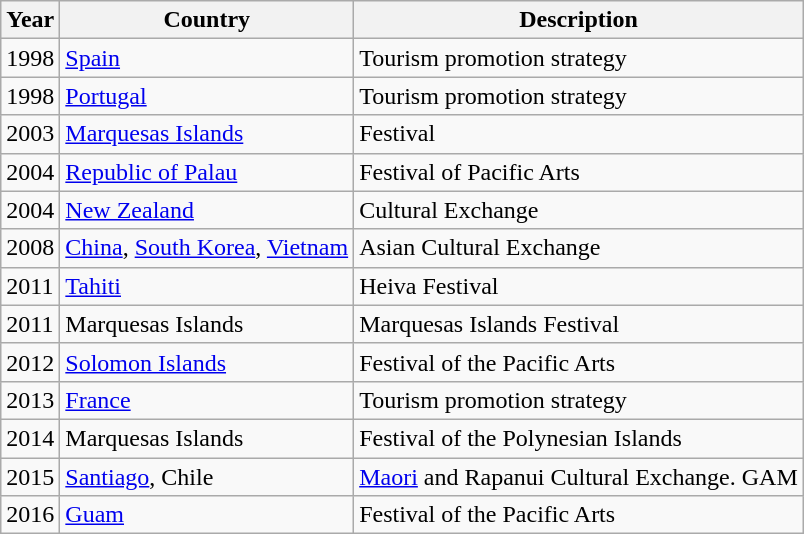<table class="wikitable">
<tr>
<th>Year</th>
<th>Country</th>
<th>Description</th>
</tr>
<tr>
<td>1998</td>
<td><a href='#'>Spain</a></td>
<td>Tourism promotion strategy</td>
</tr>
<tr>
<td>1998</td>
<td><a href='#'>Portugal</a></td>
<td>Tourism promotion strategy</td>
</tr>
<tr>
<td>2003</td>
<td><a href='#'>Marquesas Islands</a></td>
<td>Festival</td>
</tr>
<tr>
<td>2004</td>
<td><a href='#'>Republic of Palau</a></td>
<td>Festival of Pacific Arts</td>
</tr>
<tr>
<td>2004</td>
<td><a href='#'>New Zealand</a></td>
<td>Cultural Exchange</td>
</tr>
<tr>
<td>2008</td>
<td><a href='#'>China</a>, <a href='#'>South Korea</a>, <a href='#'>Vietnam</a></td>
<td>Asian Cultural Exchange</td>
</tr>
<tr>
<td>2011</td>
<td><a href='#'>Tahiti</a></td>
<td>Heiva Festival</td>
</tr>
<tr>
<td>2011</td>
<td>Marquesas Islands</td>
<td>Marquesas Islands Festival</td>
</tr>
<tr>
<td>2012</td>
<td><a href='#'>Solomon Islands</a></td>
<td>Festival of the Pacific Arts</td>
</tr>
<tr>
<td>2013</td>
<td><a href='#'>France</a></td>
<td>Tourism promotion strategy</td>
</tr>
<tr>
<td>2014</td>
<td>Marquesas Islands</td>
<td>Festival of the Polynesian Islands</td>
</tr>
<tr>
<td>2015</td>
<td><a href='#'>Santiago</a>, Chile</td>
<td><a href='#'>Maori</a> and Rapanui Cultural Exchange. GAM</td>
</tr>
<tr>
<td>2016</td>
<td><a href='#'>Guam</a></td>
<td>Festival of the Pacific Arts</td>
</tr>
</table>
